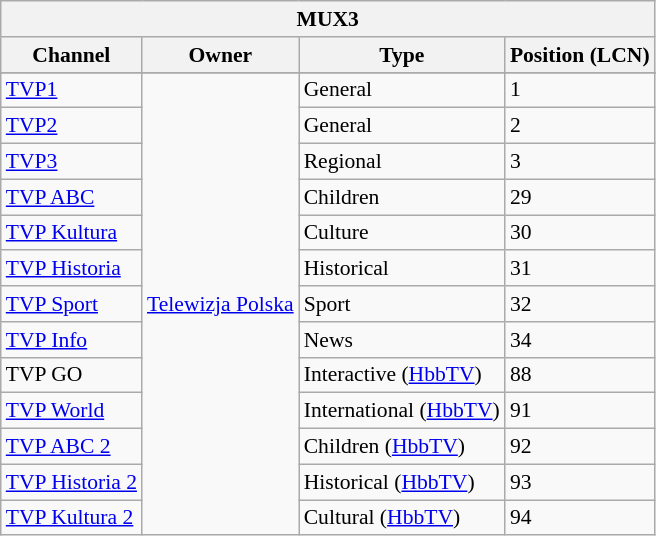<table class="wikitable" style="font-size: 90%">
<tr>
<th colspan="12">MUX3</th>
</tr>
<tr>
<th>Channel</th>
<th>Owner</th>
<th>Type</th>
<th>Position (LCN)</th>
</tr>
<tr>
</tr>
<tr>
<td><a href='#'>TVP1</a></td>
<td rowspan="13"><a href='#'>Telewizja Polska</a></td>
<td>General</td>
<td>1</td>
</tr>
<tr>
<td><a href='#'>TVP2</a></td>
<td>General</td>
<td>2</td>
</tr>
<tr>
<td><a href='#'>TVP3</a></td>
<td>Regional</td>
<td>3</td>
</tr>
<tr>
<td><a href='#'>TVP ABC</a></td>
<td>Children</td>
<td>29</td>
</tr>
<tr>
<td><a href='#'>TVP Kultura</a></td>
<td>Culture</td>
<td>30</td>
</tr>
<tr>
<td><a href='#'>TVP Historia</a></td>
<td>Historical</td>
<td>31</td>
</tr>
<tr>
<td><a href='#'>TVP Sport</a></td>
<td>Sport</td>
<td>32</td>
</tr>
<tr>
<td><a href='#'>TVP Info</a></td>
<td>News</td>
<td>34</td>
</tr>
<tr>
<td>TVP GO</td>
<td>Interactive (<a href='#'>HbbTV</a>)</td>
<td>88</td>
</tr>
<tr>
<td><a href='#'>TVP World</a></td>
<td>International (<a href='#'>HbbTV</a>)</td>
<td>91</td>
</tr>
<tr>
<td><a href='#'>TVP ABC 2</a></td>
<td>Children (<a href='#'>HbbTV</a>)</td>
<td>92</td>
</tr>
<tr>
<td><a href='#'>TVP Historia 2</a></td>
<td>Historical (<a href='#'>HbbTV</a>)</td>
<td>93</td>
</tr>
<tr>
<td><a href='#'>TVP Kultura 2</a></td>
<td>Cultural (<a href='#'>HbbTV</a>)</td>
<td>94</td>
</tr>
</table>
